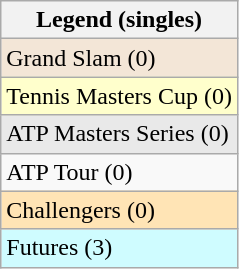<table class="wikitable">
<tr>
<th>Legend (singles)</th>
</tr>
<tr bgcolor="#f3e6d7">
<td>Grand Slam (0)</td>
</tr>
<tr bgcolor="ffffcc">
<td>Tennis Masters Cup (0)</td>
</tr>
<tr bgcolor=#e9e9e9>
<td>ATP Masters Series (0)</td>
</tr>
<tr>
<td>ATP Tour (0)</td>
</tr>
<tr bgcolor="moccasin">
<td>Challengers (0)</td>
</tr>
<tr bgcolor="CFFCFF">
<td>Futures (3)</td>
</tr>
</table>
